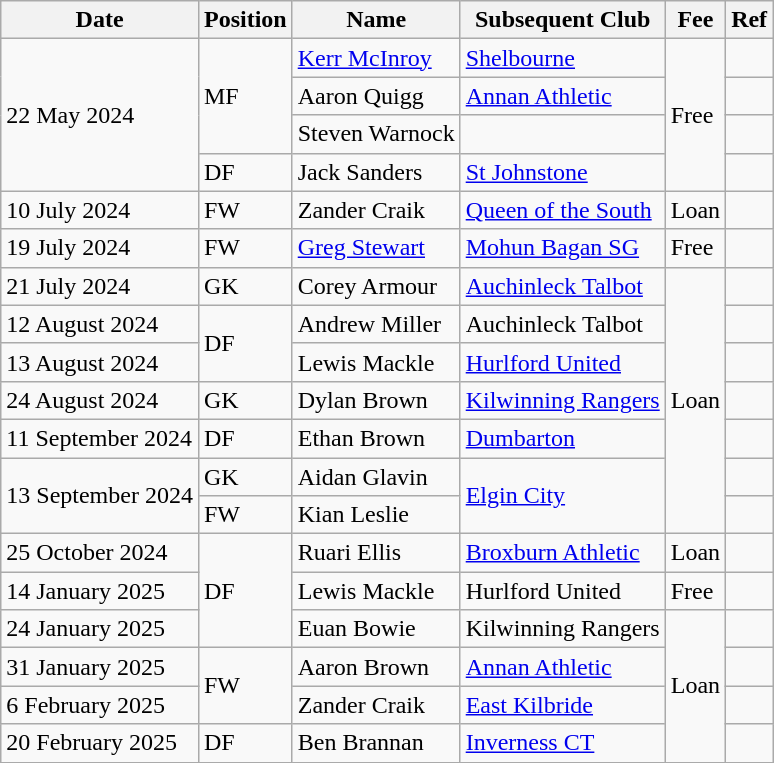<table class="wikitable">
<tr>
<th>Date</th>
<th>Position</th>
<th>Name</th>
<th>Subsequent Club</th>
<th>Fee</th>
<th>Ref</th>
</tr>
<tr>
<td rowspan=4>22 May 2024</td>
<td rowspan=3>MF</td>
<td><a href='#'>Kerr McInroy</a></td>
<td> <a href='#'>Shelbourne</a></td>
<td rowspan=4>Free</td>
<td></td>
</tr>
<tr>
<td>Aaron Quigg</td>
<td><a href='#'>Annan Athletic</a></td>
<td></td>
</tr>
<tr>
<td>Steven Warnock</td>
<td></td>
<td></td>
</tr>
<tr>
<td>DF</td>
<td> Jack Sanders</td>
<td><a href='#'>St Johnstone</a></td>
<td></td>
</tr>
<tr>
<td>10 July 2024</td>
<td>FW</td>
<td>Zander Craik</td>
<td><a href='#'>Queen of the South</a></td>
<td>Loan</td>
<td></td>
</tr>
<tr>
<td>19 July 2024</td>
<td>FW</td>
<td><a href='#'>Greg Stewart</a></td>
<td> <a href='#'>Mohun Bagan SG</a></td>
<td>Free</td>
<td></td>
</tr>
<tr>
<td>21 July 2024</td>
<td>GK</td>
<td>Corey Armour</td>
<td><a href='#'>Auchinleck Talbot</a></td>
<td rowspan=7>Loan</td>
<td></td>
</tr>
<tr>
<td>12 August 2024</td>
<td rowspan=2>DF</td>
<td>Andrew Miller</td>
<td>Auchinleck Talbot</td>
<td></td>
</tr>
<tr>
<td>13 August 2024</td>
<td>Lewis Mackle</td>
<td><a href='#'>Hurlford United</a></td>
<td></td>
</tr>
<tr>
<td>24 August 2024</td>
<td>GK</td>
<td>Dylan Brown</td>
<td><a href='#'>Kilwinning Rangers</a></td>
<td></td>
</tr>
<tr>
<td>11 September 2024</td>
<td>DF</td>
<td> Ethan Brown</td>
<td><a href='#'>Dumbarton</a></td>
<td></td>
</tr>
<tr>
<td rowspan=2>13 September 2024</td>
<td>GK</td>
<td>Aidan Glavin</td>
<td rowspan=2><a href='#'>Elgin City</a></td>
<td></td>
</tr>
<tr>
<td>FW</td>
<td>Kian Leslie</td>
<td></td>
</tr>
<tr>
<td>25 October 2024</td>
<td rowspan=3>DF</td>
<td>Ruari Ellis</td>
<td><a href='#'>Broxburn Athletic</a></td>
<td>Loan</td>
<td></td>
</tr>
<tr>
<td>14 January 2025</td>
<td>Lewis Mackle</td>
<td>Hurlford United</td>
<td>Free</td>
<td></td>
</tr>
<tr>
<td>24 January 2025</td>
<td>Euan Bowie</td>
<td>Kilwinning Rangers</td>
<td rowspan=4>Loan</td>
<td></td>
</tr>
<tr>
<td>31 January 2025</td>
<td rowspan=2>FW</td>
<td>Aaron Brown</td>
<td><a href='#'>Annan Athletic</a></td>
<td></td>
</tr>
<tr>
<td>6 February 2025</td>
<td>Zander Craik</td>
<td><a href='#'>East Kilbride</a></td>
<td></td>
</tr>
<tr>
<td>20 February 2025</td>
<td>DF</td>
<td>Ben Brannan</td>
<td><a href='#'>Inverness CT</a></td>
<td></td>
</tr>
<tr>
</tr>
</table>
